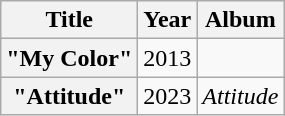<table class="wikitable plainrowheaders" style="text-align:center;">
<tr>
<th scope="col">Title</th>
<th scope="col">Year</th>
<th scope="col">Album</th>
</tr>
<tr>
<th scope="row">"My Color"</th>
<td>2013</td>
<td></td>
</tr>
<tr>
<th scope="row">"Attitude"</th>
<td>2023</td>
<td><em>Attitude</em></td>
</tr>
</table>
